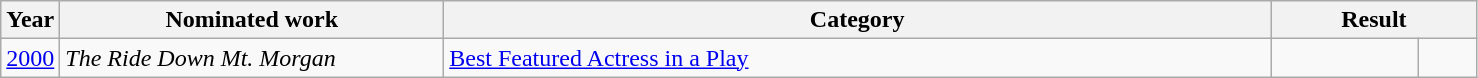<table class=wikitable>
<tr>
<th width=4%>Year</th>
<th width=26%>Nominated work</th>
<th width=56%>Category</th>
<th width=14% colspan=2>Result</th>
</tr>
<tr>
<td><a href='#'>2000</a></td>
<td><em>The Ride Down Mt. Morgan</em></td>
<td><a href='#'>Best Featured Actress in a Play</a></td>
<td></td>
<td width=4% align=center></td>
</tr>
</table>
